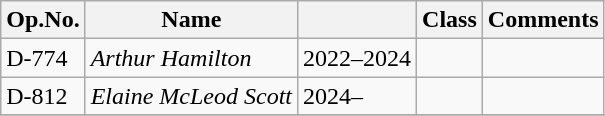<table class="wikitable">
<tr>
<th>Op.No.</th>
<th>Name</th>
<th></th>
<th>Class</th>
<th>Comments</th>
</tr>
<tr>
<td>D-774</td>
<td><em>Arthur Hamilton</em></td>
<td>2022–2024</td>
<td></td>
<td></td>
</tr>
<tr>
<td>D-812</td>
<td><em>Elaine McLeod Scott</em></td>
<td>2024–</td>
<td></td>
<td></td>
</tr>
<tr>
</tr>
</table>
